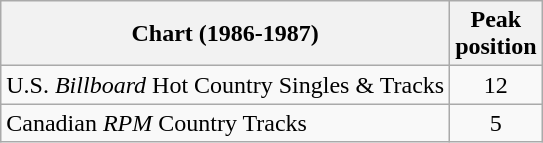<table class="wikitable sortable">
<tr>
<th>Chart (1986-1987)</th>
<th>Peak<br>position</th>
</tr>
<tr>
<td align="left">U.S. <em>Billboard</em> Hot Country Singles & Tracks</td>
<td align="center">12</td>
</tr>
<tr>
<td align="left">Canadian <em>RPM</em> Country Tracks</td>
<td align="center">5</td>
</tr>
</table>
